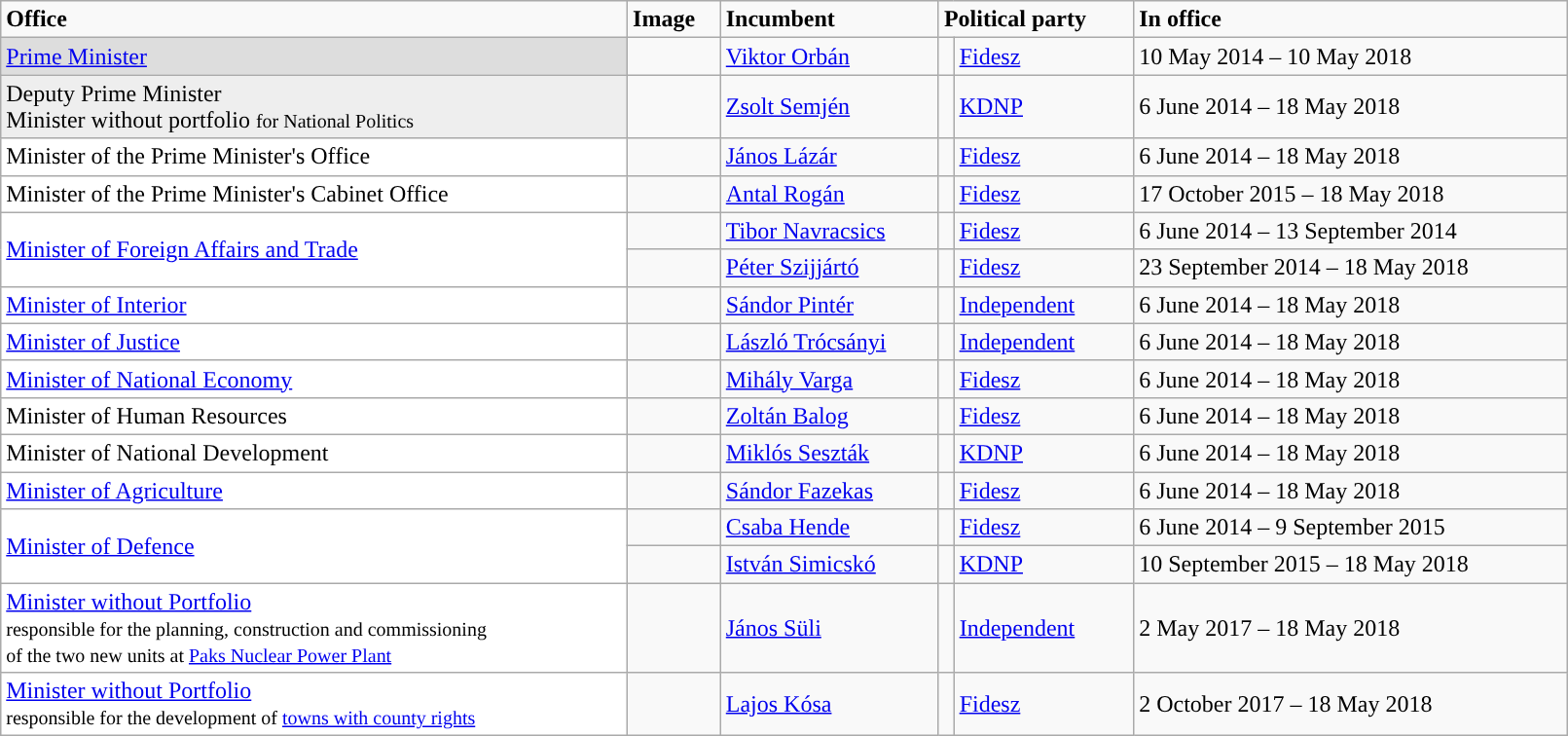<table class="wikitable" style="width:85%">
<tr>
<td><strong>Office</strong></td>
<td><strong>Image</strong></td>
<td><strong>Incumbent</strong></td>
<td colspan="2"><strong>Political party</strong></td>
<td><strong>In office</strong></td>
</tr>
<tr>
<td bgcolor="#DDDDDD"><a href='#'>Prime Minister</a></td>
<td></td>
<td><a href='#'>Viktor Orbán</a></td>
<td style="color:inherit;background-color: "></td>
<td><a href='#'>Fidesz</a></td>
<td>10 May 2014 – 10 May 2018</td>
</tr>
<tr>
<td bgcolor="#EEEEEE">Deputy Prime Minister<br>Minister without portfolio <small>for National Politics</small></td>
<td></td>
<td><a href='#'>Zsolt Semjén</a></td>
<td style="color:inherit;background-color: "></td>
<td><a href='#'>KDNP</a></td>
<td>6 June 2014 – 18 May 2018</td>
</tr>
<tr>
<td bgcolor="#FFFFFF">Minister of the Prime Minister's Office</td>
<td></td>
<td><a href='#'>János Lázár</a></td>
<td style="color:inherit;background-color: "></td>
<td><a href='#'>Fidesz</a></td>
<td>6 June 2014 – 18 May 2018</td>
</tr>
<tr>
<td bgcolor="#FFFFFF">Minister of the Prime Minister's Cabinet Office</td>
<td></td>
<td><a href='#'>Antal Rogán</a></td>
<td style="color:inherit;background-color: "></td>
<td><a href='#'>Fidesz</a></td>
<td>17 October 2015 – 18 May 2018</td>
</tr>
<tr>
<td rowspan="2" bgcolor="#FFFFFF"><a href='#'>Minister of Foreign Affairs and Trade</a></td>
<td></td>
<td><a href='#'>Tibor Navracsics</a></td>
<td style="color:inherit;background-color: "></td>
<td><a href='#'>Fidesz</a></td>
<td>6 June 2014 – 13 September 2014</td>
</tr>
<tr>
<td></td>
<td><a href='#'>Péter Szijjártó</a></td>
<td style="color:inherit;background-color: "></td>
<td><a href='#'>Fidesz</a></td>
<td>23 September 2014 – 18 May 2018</td>
</tr>
<tr>
<td bgcolor="#FFFFFF"><a href='#'>Minister of Interior</a></td>
<td></td>
<td><a href='#'>Sándor Pintér</a></td>
<td style="color:inherit;background-color: "></td>
<td><a href='#'>Independent</a></td>
<td>6 June 2014 – 18 May 2018</td>
</tr>
<tr>
<td bgcolor="#FFFFFF"><a href='#'>Minister of Justice</a></td>
<td></td>
<td><a href='#'>László Trócsányi</a></td>
<td style="color:inherit;background-color: "></td>
<td><a href='#'>Independent</a></td>
<td>6 June 2014 – 18 May 2018</td>
</tr>
<tr>
<td bgcolor="#FFFFFF"><a href='#'>Minister of National Economy</a></td>
<td></td>
<td><a href='#'>Mihály Varga</a></td>
<td style="color:inherit;background-color: "></td>
<td><a href='#'>Fidesz</a></td>
<td>6 June 2014 – 18 May 2018</td>
</tr>
<tr>
<td bgcolor="#FFFFFF">Minister of Human Resources</td>
<td></td>
<td><a href='#'>Zoltán Balog</a></td>
<td style="color:inherit;background-color: "></td>
<td><a href='#'>Fidesz</a></td>
<td>6 June 2014 – 18 May 2018</td>
</tr>
<tr>
<td bgcolor="#FFFFFF">Minister of National Development</td>
<td></td>
<td><a href='#'>Miklós Seszták</a></td>
<td style="color:inherit;background-color: "></td>
<td><a href='#'>KDNP</a></td>
<td>6 June 2014 – 18 May 2018</td>
</tr>
<tr>
<td bgcolor="#FFFFFF"><a href='#'>Minister of Agriculture</a></td>
<td></td>
<td><a href='#'>Sándor Fazekas</a></td>
<td style="color:inherit;background-color: "></td>
<td><a href='#'>Fidesz</a></td>
<td>6 June 2014 – 18 May 2018</td>
</tr>
<tr>
<td rowspan="2" bgcolor="#FFFFFF"><a href='#'>Minister of Defence</a></td>
<td></td>
<td><a href='#'>Csaba Hende</a></td>
<td style="color:inherit;background-color: "></td>
<td><a href='#'>Fidesz</a></td>
<td>6 June 2014 – 9 September 2015</td>
</tr>
<tr>
<td></td>
<td><a href='#'>István Simicskó</a></td>
<td style="color:inherit;background-color: "></td>
<td><a href='#'>KDNP</a></td>
<td>10 September 2015 – 18 May 2018</td>
</tr>
<tr>
<td bgcolor="#FFFFFF"><a href='#'>Minister without Portfolio</a><br><small>responsible for the planning, construction and commissioning<br> of the two new units at <a href='#'>Paks Nuclear Power Plant</a></small></td>
<td></td>
<td><a href='#'>János Süli</a></td>
<td style="color:inherit;background-color: "></td>
<td><a href='#'>Independent</a></td>
<td>2 May 2017 – 18 May 2018</td>
</tr>
<tr>
<td bgcolor="#FFFFFF"><a href='#'>Minister without Portfolio</a><br><small>responsible for the development of <a href='#'>towns with county rights</a></small></td>
<td></td>
<td><a href='#'>Lajos Kósa</a></td>
<td style="color:inherit;background-color: "></td>
<td><a href='#'>Fidesz</a></td>
<td>2 October 2017 – 18 May 2018</td>
</tr>
</table>
